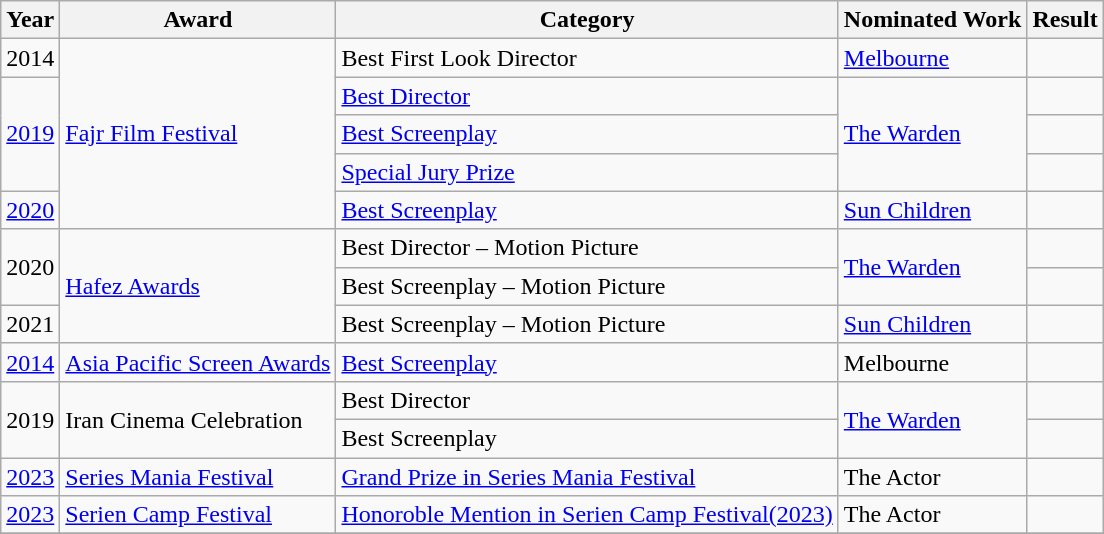<table class="wikitable">
<tr>
<th>Year</th>
<th>Award</th>
<th>Category</th>
<th>Nominated Work</th>
<th>Result</th>
</tr>
<tr>
<td>2014</td>
<td rowspan="5"><a href='#'>Fajr Film Festival</a></td>
<td>Best First Look Director</td>
<td><a href='#'>Melbourne</a></td>
<td></td>
</tr>
<tr>
<td rowspan="3"><a href='#'>2019</a></td>
<td><a href='#'>Best Director</a></td>
<td rowspan="3"><a href='#'>The Warden</a></td>
<td></td>
</tr>
<tr>
<td><a href='#'>Best Screenplay</a></td>
<td></td>
</tr>
<tr>
<td><a href='#'>Special Jury Prize</a></td>
<td></td>
</tr>
<tr>
<td><a href='#'>2020</a></td>
<td><a href='#'>Best Screenplay</a></td>
<td><a href='#'>Sun Children</a></td>
<td></td>
</tr>
<tr>
<td rowspan="2">2020</td>
<td rowspan="3"><a href='#'>Hafez Awards</a></td>
<td>Best Director – Motion Picture</td>
<td rowspan="2"><a href='#'>The Warden</a></td>
<td></td>
</tr>
<tr>
<td>Best Screenplay – Motion Picture</td>
<td></td>
</tr>
<tr>
<td>2021</td>
<td>Best Screenplay – Motion Picture</td>
<td><a href='#'>Sun Children</a></td>
<td></td>
</tr>
<tr>
<td><a href='#'>2014</a></td>
<td><a href='#'>Asia Pacific Screen Awards</a></td>
<td><a href='#'>Best Screenplay</a></td>
<td>Melbourne</td>
<td></td>
</tr>
<tr>
<td rowspan="2">2019</td>
<td rowspan="2">Iran Cinema Celebration</td>
<td>Best Director</td>
<td rowspan="2"><a href='#'>The Warden</a></td>
<td></td>
</tr>
<tr>
<td>Best Screenplay</td>
<td></td>
</tr>
<tr>
<td><a href='#'>2023</a></td>
<td><a href='#'>Series Mania Festival</a></td>
<td><a href='#'>Grand Prize in Series Mania Festival</a></td>
<td>The Actor</td>
<td></td>
</tr>
<tr>
<td><a href='#'>2023</a></td>
<td><a href='#'>Serien Camp Festival</a></td>
<td><a href='#'>Honoroble Mention in Serien Camp Festival(2023)</a></td>
<td>The Actor</td>
<td></td>
</tr>
<tr>
</tr>
</table>
